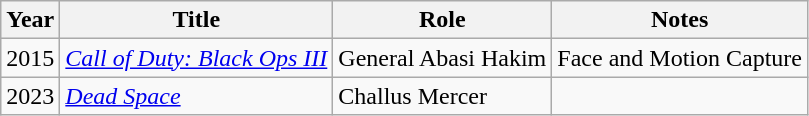<table class="wikitable sortable">
<tr>
<th>Year</th>
<th>Title</th>
<th>Role</th>
<th class="unsortable">Notes</th>
</tr>
<tr>
<td>2015</td>
<td><em><a href='#'>Call of Duty: Black Ops III</a></em></td>
<td>General Abasi Hakim</td>
<td>Face and Motion Capture</td>
</tr>
<tr>
<td>2023</td>
<td><em><a href='#'>Dead Space</a></em></td>
<td>Challus Mercer</td>
<td></td>
</tr>
</table>
